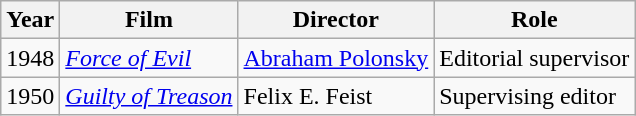<table class="wikitable">
<tr>
<th>Year</th>
<th>Film</th>
<th>Director</th>
<th>Role</th>
</tr>
<tr>
<td>1948</td>
<td><em><a href='#'>Force of Evil</a></em></td>
<td><a href='#'>Abraham Polonsky</a></td>
<td>Editorial supervisor</td>
</tr>
<tr>
<td>1950</td>
<td><em><a href='#'>Guilty of Treason</a></em></td>
<td>Felix E. Feist</td>
<td>Supervising editor</td>
</tr>
</table>
